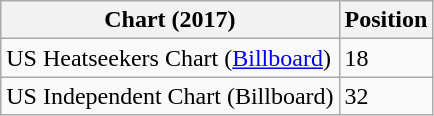<table class="wikitable">
<tr>
<th>Chart (2017)</th>
<th>Position</th>
</tr>
<tr>
<td>US Heatseekers Chart (<a href='#'>Billboard</a>)</td>
<td>18</td>
</tr>
<tr>
<td>US Independent Chart (Billboard)</td>
<td>32</td>
</tr>
</table>
